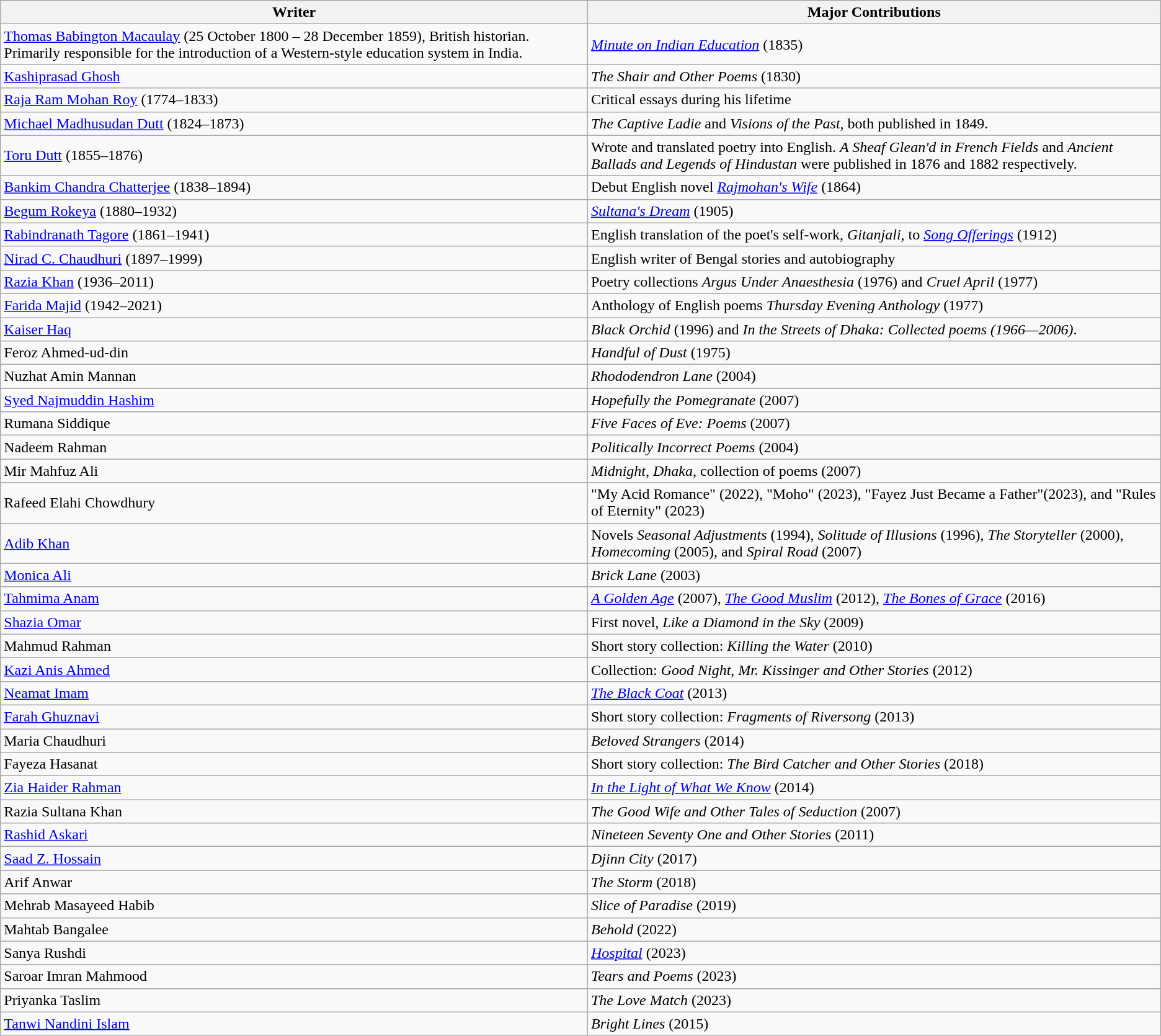<table class="wikitable">
<tr>
<th>Writer</th>
<th>Major Contributions</th>
</tr>
<tr>
<td><a href='#'>Thomas Babington Macaulay</a> (25 October 1800 – 28 December 1859), British historian. Primarily responsible for the introduction of a Western-style education system in India.</td>
<td><em><a href='#'>Minute on Indian Education</a></em> (1835)</td>
</tr>
<tr>
<td><a href='#'>Kashiprasad Ghosh</a></td>
<td><em>The Shair and Other Poems</em> (1830)</td>
</tr>
<tr>
<td><a href='#'>Raja Ram Mohan Roy</a> (1774–1833)</td>
<td>Critical essays during his lifetime</td>
</tr>
<tr>
<td><a href='#'>Michael Madhusudan Dutt</a> (1824–1873)</td>
<td><em>The Captive Ladie</em> and <em>Visions of the Past</em>, both published in 1849.</td>
</tr>
<tr>
<td><a href='#'>Toru Dutt</a> (1855–1876)</td>
<td>Wrote and translated poetry into English. <em>A Sheaf Glean'd in French Fields</em> and <em>Ancient Ballads and Legends of Hindustan</em> were published in 1876 and 1882 respectively.</td>
</tr>
<tr>
<td><a href='#'>Bankim Chandra Chatterjee</a> (1838–1894)</td>
<td>Debut English novel <em><a href='#'>Rajmohan's Wife</a></em> (1864)</td>
</tr>
<tr>
<td><a href='#'>Begum Rokeya</a> (1880–1932)</td>
<td><em><a href='#'>Sultana's Dream</a></em> (1905)</td>
</tr>
<tr>
<td><a href='#'>Rabindranath Tagore</a> (1861–1941)</td>
<td>English translation of the poet's self-work, <em>Gitanjali,</em> to <em><a href='#'>Song Offerings</a></em> (1912)</td>
</tr>
<tr>
<td><a href='#'>Nirad C. Chaudhuri</a> (1897–1999)</td>
<td>English writer of Bengal stories and autobiography</td>
</tr>
<tr>
<td><a href='#'>Razia Khan</a> (1936–2011)</td>
<td>Poetry collections <em>Argus Under Anaesthesia</em> (1976) and <em>Cruel April</em> (1977)</td>
</tr>
<tr>
<td><a href='#'>Farida Majid</a> (1942–2021)</td>
<td>Anthology of English poems <em>Thursday Evening Anthology</em> (1977)</td>
</tr>
<tr>
<td><a href='#'>Kaiser Haq</a></td>
<td><em>Black Orchid</em> (1996) and <em>In the Streets of Dhaka: Collected poems (1966—2006)</em>.</td>
</tr>
<tr>
<td>Feroz Ahmed-ud-din</td>
<td><em>Handful of Dust</em> (1975)</td>
</tr>
<tr>
<td>Nuzhat Amin Mannan</td>
<td><em>Rhododendron Lane</em> (2004)</td>
</tr>
<tr>
<td><a href='#'>Syed Najmuddin Hashim</a></td>
<td><em>Hopefully the Pomegranate</em> (2007)</td>
</tr>
<tr>
<td>Rumana Siddique</td>
<td><em>Five Faces of Eve: Poems</em> (2007)</td>
</tr>
<tr>
<td>Nadeem Rahman</td>
<td><em>Politically Incorrect Poems</em> (2004)</td>
</tr>
<tr>
<td>Mir Mahfuz Ali</td>
<td><em>Midnight, Dhaka</em>, collection of poems (2007)</td>
</tr>
<tr>
<td>Rafeed Elahi Chowdhury</td>
<td>"My Acid Romance" (2022), "Moho" (2023), "Fayez Just Became a Father"(2023), and "Rules of Eternity" (2023)</td>
</tr>
<tr>
<td><a href='#'>Adib Khan</a></td>
<td>Novels <em>Seasonal Adjustments</em> (1994), <em>Solitude of Illusions</em> (1996), <em>The Storyteller</em> (2000), <em>Homecoming</em> (2005), and <em>Spiral Road</em> (2007)</td>
</tr>
<tr>
<td><a href='#'>Monica Ali</a></td>
<td><em>Brick Lane</em> (2003)</td>
</tr>
<tr>
<td><a href='#'>Tahmima Anam</a></td>
<td><em><a href='#'>A Golden Age</a></em> (2007), <em><a href='#'>The Good Muslim</a></em> (2012), <em><a href='#'>The Bones of Grace</a></em> (2016)</td>
</tr>
<tr>
<td><a href='#'>Shazia Omar</a></td>
<td>First novel, <em>Like a Diamond in the Sky</em> (2009)</td>
</tr>
<tr>
<td>Mahmud Rahman</td>
<td>Short story collection: <em>Killing the Water</em> (2010)</td>
</tr>
<tr>
<td><a href='#'>Kazi Anis Ahmed</a></td>
<td>Collection: <em>Good Night, Mr. Kissinger and Other Stories</em> (2012)</td>
</tr>
<tr>
<td><a href='#'>Neamat Imam</a></td>
<td><em><a href='#'>The Black Coat</a></em> (2013)</td>
</tr>
<tr>
<td><a href='#'>Farah Ghuznavi</a></td>
<td>Short story collection: <em>Fragments of Riversong</em> (2013)</td>
</tr>
<tr>
<td>Maria Chaudhuri</td>
<td><em>Beloved Strangers</em> (2014)</td>
</tr>
<tr>
<td>Fayeza Hasanat</td>
<td>Short story collection: <em>The Bird Catcher and Other Stories</em> (2018)</td>
</tr>
<tr>
<td><a href='#'>Zia Haider Rahman</a></td>
<td><em><a href='#'>In the Light of What We Know</a></em> (2014)</td>
</tr>
<tr>
<td>Razia Sultana Khan</td>
<td><em>The Good Wife and Other Tales of Seduction</em> (2007)</td>
</tr>
<tr>
<td><a href='#'>Rashid Askari</a></td>
<td><em>Nineteen Seventy One and Other Stories</em> (2011)</td>
</tr>
<tr>
<td><a href='#'>Saad Z. Hossain</a></td>
<td><em>Djinn City</em> (2017)</td>
</tr>
<tr>
<td>Arif Anwar</td>
<td><em>The Storm</em> (2018)</td>
</tr>
<tr>
<td>Mehrab Masayeed Habib</td>
<td><em>Slice of Paradise</em> (2019)</td>
</tr>
<tr>
<td>Mahtab Bangalee</td>
<td><em>Behold</em> (2022)</td>
</tr>
<tr>
<td>Sanya Rushdi</td>
<td><em><a href='#'>Hospital</a></em> (2023)</td>
</tr>
<tr>
<td>Saroar Imran Mahmood</td>
<td><em>Tears and Poems</em> (2023)</td>
</tr>
<tr>
<td>Priyanka Taslim</td>
<td><em>The Love Match</em> (2023)</td>
</tr>
<tr>
<td><a href='#'>Tanwi Nandini Islam</a></td>
<td><em>Bright Lines</em> (2015)</td>
</tr>
</table>
